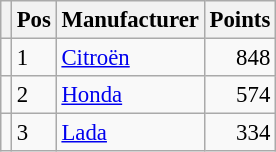<table class="wikitable" style="font-size: 95%;">
<tr>
<th></th>
<th>Pos</th>
<th>Manufacturer</th>
<th>Points</th>
</tr>
<tr>
<td align="left"></td>
<td>1</td>
<td> <a href='#'>Citroën</a></td>
<td align="right">848</td>
</tr>
<tr>
<td align="left"></td>
<td>2</td>
<td> <a href='#'>Honda</a></td>
<td align="right">574</td>
</tr>
<tr>
<td align="left"></td>
<td>3</td>
<td> <a href='#'>Lada</a></td>
<td align="right">334</td>
</tr>
</table>
